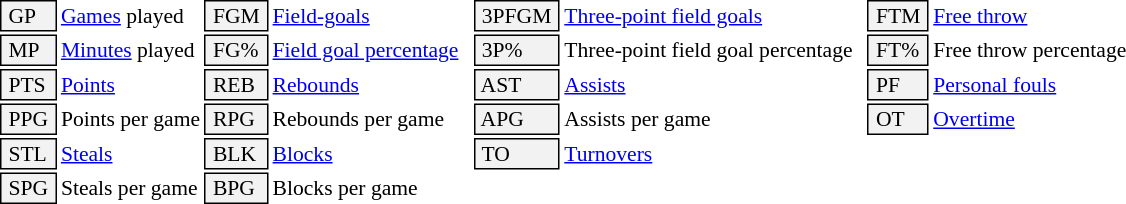<table class="toccolours" style="font-size: 90%; white-space: nowrap;">
<tr>
<td style="background:#f2f2f2; border:1px solid black;"> GP </td>
<td><a href='#'>Games</a> played</td>
<td style="background:#f2f2f2; border:1px solid black;"> FGM </td>
<td><a href='#'>Field-goals</a></td>
<td style="background:#f2f2f2; border:1px solid black;"> 3PFGM </td>
<td><a href='#'>Three-point field goals</a></td>
<td style="background:#f2f2f2; border:1px solid black;"> FTM </td>
<td><a href='#'>Free throw</a></td>
</tr>
<tr>
<td style="background:#f2f2f2; border:1px solid black;"> MP </td>
<td><a href='#'>Minutes</a> played</td>
<td style="background:#f2f2f2; border:1px solid black;"> FG% </td>
<td style="padding-right: 8px"><a href='#'>Field goal percentage</a></td>
<td style="background:#f2f2f2; border:1px solid black;"> 3P% </td>
<td style="padding-right: 8px">Three-point field goal percentage</td>
<td style="background:#f2f2f2; border:1px solid black;"> FT% </td>
<td>Free throw percentage</td>
</tr>
<tr>
<td style="background:#f2f2f2; border:1px solid black;"> PTS </td>
<td><a href='#'>Points</a></td>
<td style="background:#f2f2f2; border:1px solid black;"> REB </td>
<td><a href='#'>Rebounds</a></td>
<td style="background:#f2f2f2; border:1px solid black;"> AST </td>
<td><a href='#'>Assists</a></td>
<td style="background:#f2f2f2; border:1px solid black;"> PF </td>
<td><a href='#'>Personal fouls</a></td>
</tr>
<tr>
<td style="background:#f2f2f2; border:1px solid black;"> PPG </td>
<td>Points per game</td>
<td style="background:#f2f2f2; border:1px solid black;"> RPG </td>
<td>Rebounds per game</td>
<td style="background:#f2f2f2; border:1px solid black;"> APG </td>
<td>Assists per game</td>
<td style="background:#f2f2f2; border:1px solid black;"> OT </td>
<td><a href='#'>Overtime</a></td>
</tr>
<tr>
<td style="background:#f2f2f2; border:1px solid black;"> STL </td>
<td><a href='#'>Steals</a></td>
<td style="background:#f2f2f2; border:1px solid black;"> BLK </td>
<td><a href='#'>Blocks</a></td>
<td style="background:#f2f2f2; border:1px solid black;"> TO </td>
<td><a href='#'>Turnovers</a></td>
</tr>
<tr>
<td style="background:#f2f2f2; border:1px solid black;"> SPG </td>
<td>Steals per game</td>
<td style="background:#f2f2f2; border:1px solid black;"> BPG </td>
<td>Blocks per game</td>
</tr>
</table>
